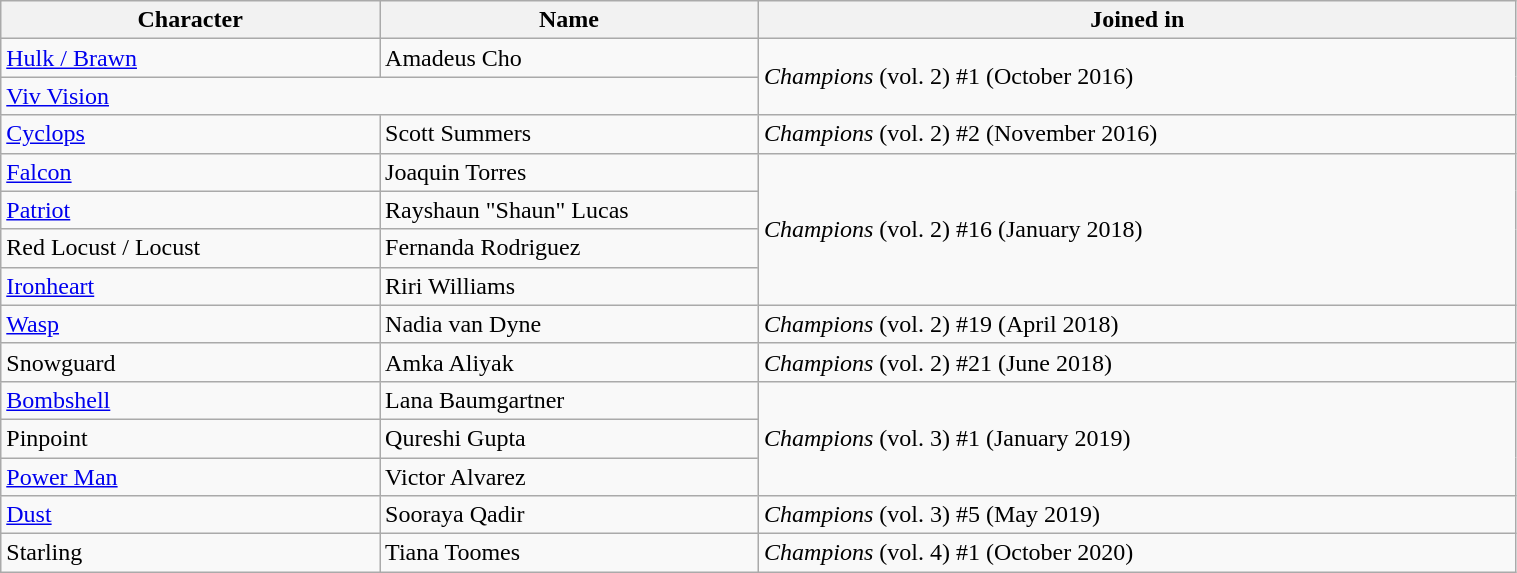<table class="wikitable sortable" style="width:80%;">
<tr>
<th scope=col style="width:20%;">Character</th>
<th scope=col style="width:20%;">Name</th>
<th scope=col style="width:40%;">Joined in</th>
</tr>
<tr>
<td><a href='#'>Hulk / Brawn</a></td>
<td>Amadeus Cho</td>
<td rowspan=2><em>Champions</em> (vol. 2) #1 (October 2016)</td>
</tr>
<tr>
<td colspan=2><a href='#'>Viv Vision</a></td>
</tr>
<tr>
<td><a href='#'>Cyclops</a></td>
<td>Scott Summers</td>
<td><em>Champions</em> (vol. 2) #2 (November 2016)</td>
</tr>
<tr>
<td><a href='#'>Falcon</a></td>
<td>Joaquin Torres</td>
<td rowspan=4><em>Champions</em> (vol. 2) #16 (January 2018)</td>
</tr>
<tr>
<td><a href='#'>Patriot</a></td>
<td>Rayshaun "Shaun" Lucas</td>
</tr>
<tr>
<td>Red Locust / Locust</td>
<td>Fernanda Rodriguez</td>
</tr>
<tr>
<td><a href='#'>Ironheart</a></td>
<td>Riri Williams</td>
</tr>
<tr>
<td><a href='#'>Wasp</a></td>
<td>Nadia van Dyne</td>
<td><em>Champions</em> (vol. 2) #19 (April 2018)</td>
</tr>
<tr>
<td>Snowguard</td>
<td>Amka Aliyak</td>
<td><em>Champions</em> (vol. 2) #21 (June 2018)</td>
</tr>
<tr>
<td><a href='#'>Bombshell</a></td>
<td>Lana Baumgartner</td>
<td rowspan=3><em>Champions</em> (vol. 3) #1 (January 2019)</td>
</tr>
<tr>
<td>Pinpoint</td>
<td>Qureshi Gupta</td>
</tr>
<tr>
<td><a href='#'>Power Man</a></td>
<td>Victor Alvarez</td>
</tr>
<tr>
<td><a href='#'>Dust</a></td>
<td>Sooraya Qadir</td>
<td><em>Champions</em> (vol. 3) #5 (May 2019)</td>
</tr>
<tr>
<td>Starling</td>
<td>Tiana Toomes</td>
<td><em>Champions</em> (vol. 4) #1 (October 2020)</td>
</tr>
</table>
